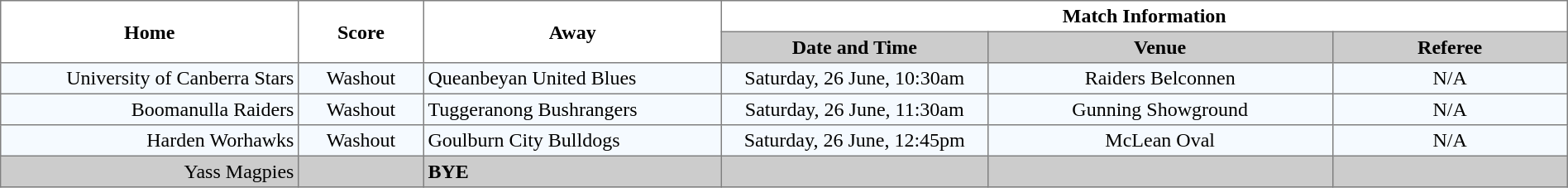<table border="1" cellpadding="3" cellspacing="0" width="100%" style="border-collapse:collapse;  text-align:center;">
<tr>
<th rowspan="2" width="19%">Home</th>
<th rowspan="2" width="8%">Score</th>
<th rowspan="2" width="19%">Away</th>
<th colspan="3">Match Information</th>
</tr>
<tr bgcolor="#CCCCCC">
<th width="17%">Date and Time</th>
<th width="22%">Venue</th>
<th width="50%">Referee</th>
</tr>
<tr style="text-align:center; background:#f5faff;">
<td align="right">University of Canberra Stars </td>
<td>Washout</td>
<td align="left"> Queanbeyan United Blues</td>
<td>Saturday, 26 June, 10:30am</td>
<td>Raiders Belconnen</td>
<td>N/A</td>
</tr>
<tr style="text-align:center; background:#f5faff;">
<td align="right">Boomanulla Raiders </td>
<td>Washout</td>
<td align="left"> Tuggeranong Bushrangers</td>
<td>Saturday, 26 June, 11:30am</td>
<td>Gunning Showground</td>
<td>N/A</td>
</tr>
<tr style="text-align:center; background:#f5faff;">
<td align="right">Harden Worhawks </td>
<td>Washout</td>
<td align="left"> Goulburn City Bulldogs</td>
<td>Saturday, 26 June, 12:45pm</td>
<td>McLean Oval</td>
<td>N/A</td>
</tr>
<tr style="text-align:center; background:#CCCCCC;">
<td align="right">Yass Magpies </td>
<td></td>
<td align="left"><strong>BYE</strong></td>
<td></td>
<td></td>
<td></td>
</tr>
</table>
